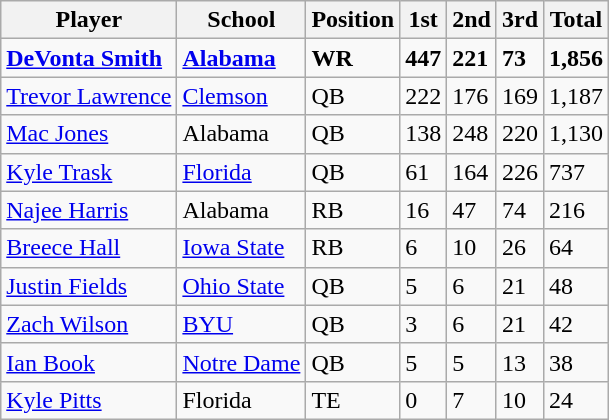<table class="wikitable">
<tr>
<th>Player</th>
<th>School</th>
<th>Position</th>
<th>1st</th>
<th>2nd</th>
<th>3rd</th>
<th>Total</th>
</tr>
<tr>
<td><strong><a href='#'>DeVonta Smith</a></strong></td>
<td><strong><a href='#'>Alabama</a></strong></td>
<td><strong>WR</strong></td>
<td><strong>447</strong></td>
<td><strong>221</strong></td>
<td><strong>73</strong></td>
<td><strong>1,856</strong></td>
</tr>
<tr>
<td><a href='#'>Trevor Lawrence</a></td>
<td><a href='#'>Clemson</a></td>
<td>QB</td>
<td>222</td>
<td>176</td>
<td>169</td>
<td>1,187</td>
</tr>
<tr>
<td><a href='#'>Mac Jones</a></td>
<td>Alabama</td>
<td>QB</td>
<td>138</td>
<td>248</td>
<td>220</td>
<td>1,130</td>
</tr>
<tr>
<td><a href='#'>Kyle Trask</a></td>
<td><a href='#'>Florida</a></td>
<td>QB</td>
<td>61</td>
<td>164</td>
<td>226</td>
<td>737</td>
</tr>
<tr>
<td><a href='#'>Najee Harris</a></td>
<td>Alabama</td>
<td>RB</td>
<td>16</td>
<td>47</td>
<td>74</td>
<td>216</td>
</tr>
<tr>
<td><a href='#'>Breece Hall</a></td>
<td><a href='#'>Iowa State</a></td>
<td>RB</td>
<td>6</td>
<td>10</td>
<td>26</td>
<td>64</td>
</tr>
<tr>
<td><a href='#'>Justin Fields</a></td>
<td><a href='#'>Ohio State</a></td>
<td>QB</td>
<td>5</td>
<td>6</td>
<td>21</td>
<td>48</td>
</tr>
<tr>
<td><a href='#'>Zach Wilson</a></td>
<td><a href='#'>BYU</a></td>
<td>QB</td>
<td>3</td>
<td>6</td>
<td>21</td>
<td>42</td>
</tr>
<tr>
<td><a href='#'>Ian Book</a></td>
<td><a href='#'>Notre Dame</a></td>
<td>QB</td>
<td>5</td>
<td>5</td>
<td>13</td>
<td>38</td>
</tr>
<tr>
<td><a href='#'>Kyle Pitts</a></td>
<td>Florida</td>
<td>TE</td>
<td>0</td>
<td>7</td>
<td>10</td>
<td>24</td>
</tr>
</table>
